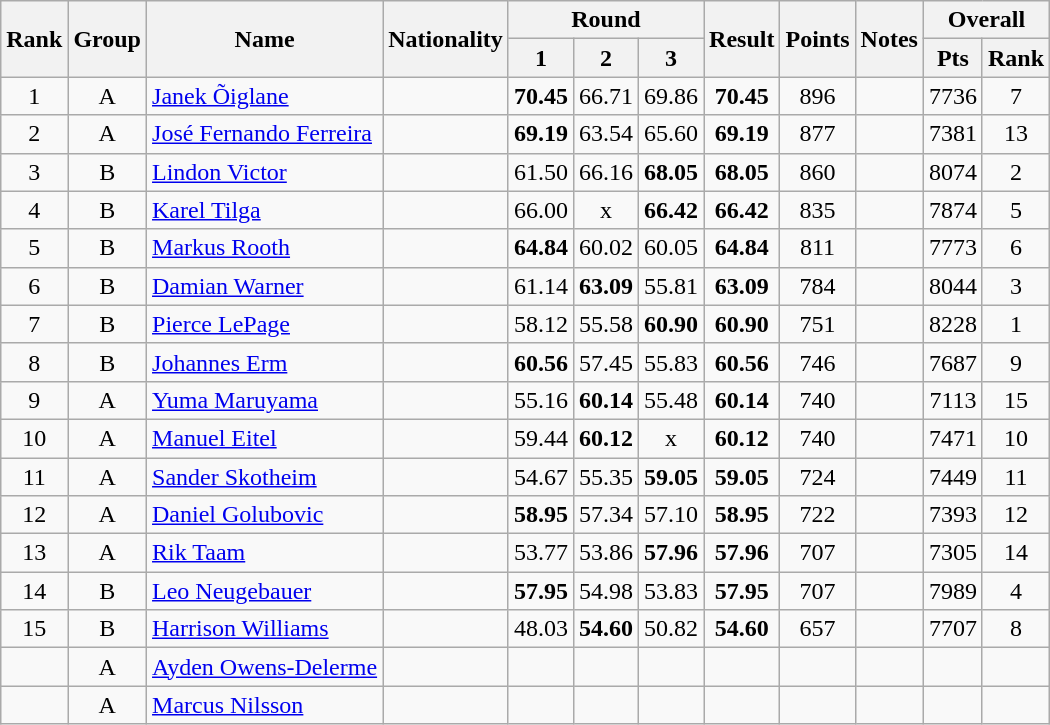<table class="wikitable sortable" style="text-align:center">
<tr>
<th rowspan=2>Rank</th>
<th rowspan=2>Group</th>
<th rowspan=2>Name</th>
<th rowspan=2>Nationality</th>
<th colspan=3>Round</th>
<th rowspan=2 data-sort-type="number">Result</th>
<th rowspan=2>Points</th>
<th rowspan=2>Notes</th>
<th colspan=2>Overall</th>
</tr>
<tr>
<th data-sort-type="number">1</th>
<th data-sort-type="number">2</th>
<th data-sort-type="number">3</th>
<th>Pts</th>
<th>Rank</th>
</tr>
<tr>
<td>1</td>
<td>A</td>
<td align=left><a href='#'>Janek Õiglane</a></td>
<td align=left></td>
<td><strong>70.45</strong></td>
<td>66.71</td>
<td>69.86</td>
<td><strong>70.45</strong></td>
<td>896</td>
<td></td>
<td>7736</td>
<td>7</td>
</tr>
<tr>
<td>2</td>
<td>A</td>
<td align=left><a href='#'>José Fernando Ferreira</a></td>
<td align=left></td>
<td><strong>69.19</strong></td>
<td>63.54</td>
<td>65.60</td>
<td><strong>69.19</strong></td>
<td>877</td>
<td></td>
<td>7381</td>
<td>13</td>
</tr>
<tr>
<td>3</td>
<td>B</td>
<td align=left><a href='#'>Lindon Victor</a></td>
<td align=left></td>
<td>61.50</td>
<td>66.16</td>
<td><strong>68.05</strong></td>
<td><strong>68.05</strong></td>
<td>860</td>
<td></td>
<td>8074</td>
<td>2</td>
</tr>
<tr>
<td>4</td>
<td>B</td>
<td align=left><a href='#'>Karel Tilga</a></td>
<td align=left></td>
<td>66.00</td>
<td>x</td>
<td><strong>66.42</strong></td>
<td><strong>66.42</strong></td>
<td>835</td>
<td></td>
<td>7874</td>
<td>5</td>
</tr>
<tr>
<td>5</td>
<td>B</td>
<td align=left><a href='#'>Markus Rooth</a></td>
<td align=left></td>
<td><strong>64.84</strong></td>
<td>60.02</td>
<td>60.05</td>
<td><strong>64.84</strong></td>
<td>811</td>
<td></td>
<td>7773</td>
<td>6</td>
</tr>
<tr>
<td>6</td>
<td>B</td>
<td align=left><a href='#'>Damian Warner</a></td>
<td align=left></td>
<td>61.14</td>
<td><strong>63.09</strong></td>
<td>55.81</td>
<td><strong>63.09</strong></td>
<td>784</td>
<td></td>
<td>8044</td>
<td>3</td>
</tr>
<tr>
<td>7</td>
<td>B</td>
<td align=left><a href='#'>Pierce LePage</a></td>
<td align=left></td>
<td>58.12</td>
<td>55.58</td>
<td><strong>60.90</strong></td>
<td><strong>60.90</strong></td>
<td>751</td>
<td></td>
<td>8228</td>
<td>1</td>
</tr>
<tr>
<td>8</td>
<td>B</td>
<td align=left><a href='#'>Johannes Erm</a></td>
<td align=left></td>
<td><strong>60.56</strong></td>
<td>57.45</td>
<td>55.83</td>
<td><strong>60.56</strong></td>
<td>746</td>
<td></td>
<td>7687</td>
<td>9</td>
</tr>
<tr>
<td>9</td>
<td>A</td>
<td align=left><a href='#'>Yuma Maruyama</a></td>
<td align=left></td>
<td>55.16</td>
<td><strong>60.14</strong></td>
<td>55.48</td>
<td><strong>60.14</strong></td>
<td>740</td>
<td></td>
<td>7113</td>
<td>15</td>
</tr>
<tr>
<td>10</td>
<td>A</td>
<td align=left><a href='#'>Manuel Eitel</a></td>
<td align=left></td>
<td>59.44</td>
<td><strong>60.12</strong></td>
<td>x</td>
<td><strong>60.12</strong></td>
<td>740</td>
<td></td>
<td>7471</td>
<td>10</td>
</tr>
<tr>
<td>11</td>
<td>A</td>
<td align=left><a href='#'>Sander Skotheim</a></td>
<td align=left></td>
<td>54.67</td>
<td>55.35</td>
<td><strong>59.05</strong></td>
<td><strong>59.05</strong></td>
<td>724</td>
<td></td>
<td>7449</td>
<td>11</td>
</tr>
<tr>
<td>12</td>
<td>A</td>
<td align=left><a href='#'>Daniel Golubovic</a></td>
<td align=left></td>
<td><strong>58.95</strong></td>
<td>57.34</td>
<td>57.10</td>
<td><strong>58.95</strong></td>
<td>722</td>
<td></td>
<td>7393</td>
<td>12</td>
</tr>
<tr>
<td>13</td>
<td>A</td>
<td align=left><a href='#'>Rik Taam</a></td>
<td align=left></td>
<td>53.77</td>
<td>53.86</td>
<td><strong>57.96</strong></td>
<td><strong>57.96</strong></td>
<td>707</td>
<td></td>
<td>7305</td>
<td>14</td>
</tr>
<tr>
<td>14</td>
<td>B</td>
<td align=left><a href='#'>Leo Neugebauer</a></td>
<td align=left></td>
<td><strong>57.95</strong></td>
<td>54.98</td>
<td>53.83</td>
<td><strong>57.95</strong></td>
<td>707</td>
<td></td>
<td>7989</td>
<td>4</td>
</tr>
<tr>
<td>15</td>
<td>B</td>
<td align=left><a href='#'>Harrison Williams</a></td>
<td align=left></td>
<td>48.03</td>
<td><strong>54.60</strong></td>
<td>50.82</td>
<td><strong>54.60</strong></td>
<td>657</td>
<td></td>
<td>7707</td>
<td>8</td>
</tr>
<tr>
<td></td>
<td>A</td>
<td align=left><a href='#'>Ayden Owens-Delerme</a></td>
<td align=left></td>
<td></td>
<td></td>
<td></td>
<td></td>
<td></td>
<td></td>
<td></td>
<td></td>
</tr>
<tr>
<td></td>
<td>A</td>
<td align=left><a href='#'>Marcus Nilsson</a></td>
<td align=left></td>
<td></td>
<td></td>
<td></td>
<td></td>
<td></td>
<td></td>
<td></td>
<td></td>
</tr>
</table>
